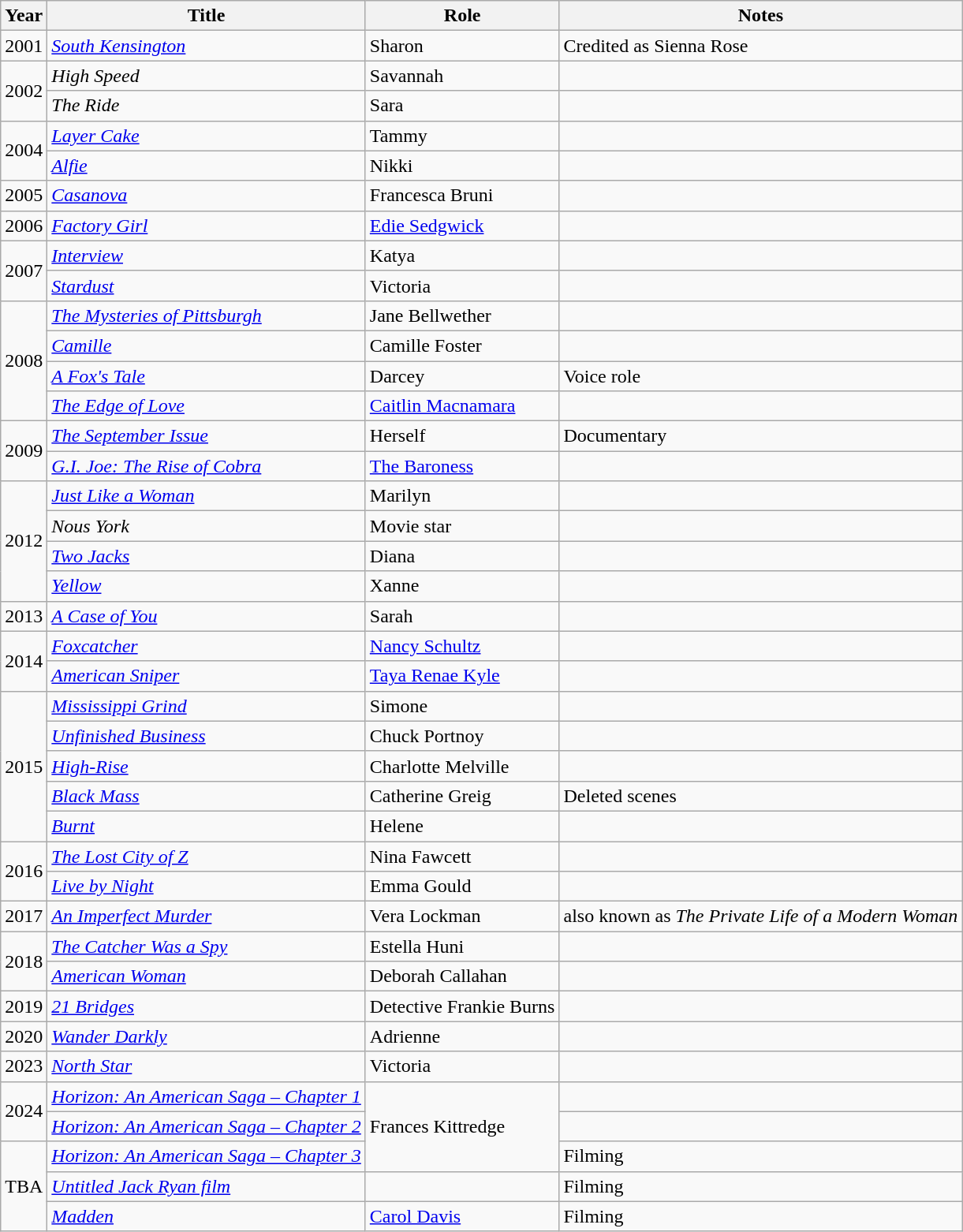<table class="wikitable sortable">
<tr>
<th>Year</th>
<th>Title</th>
<th>Role</th>
<th class="unsortable">Notes</th>
</tr>
<tr>
<td>2001</td>
<td><em><a href='#'>South Kensington</a></em></td>
<td>Sharon</td>
<td>Credited as Sienna Rose</td>
</tr>
<tr>
<td rowspan="2">2002</td>
<td><em>High Speed</em></td>
<td>Savannah</td>
<td></td>
</tr>
<tr>
<td><em>The Ride</em></td>
<td>Sara</td>
<td></td>
</tr>
<tr>
<td rowspan="2">2004</td>
<td><em><a href='#'>Layer Cake</a></em></td>
<td>Tammy</td>
<td></td>
</tr>
<tr>
<td><em><a href='#'>Alfie</a></em></td>
<td>Nikki</td>
<td></td>
</tr>
<tr>
<td>2005</td>
<td><em><a href='#'>Casanova</a></em></td>
<td>Francesca Bruni</td>
<td></td>
</tr>
<tr>
<td>2006</td>
<td><em><a href='#'>Factory Girl</a></em></td>
<td><a href='#'>Edie Sedgwick</a></td>
<td></td>
</tr>
<tr>
<td rowspan="2">2007</td>
<td><em><a href='#'>Interview</a></em></td>
<td>Katya</td>
<td></td>
</tr>
<tr>
<td><em><a href='#'>Stardust</a></em></td>
<td>Victoria</td>
<td></td>
</tr>
<tr>
<td rowspan="4">2008</td>
<td><em><a href='#'>The Mysteries of Pittsburgh</a></em></td>
<td>Jane Bellwether</td>
<td></td>
</tr>
<tr>
<td><em><a href='#'>Camille</a></em></td>
<td>Camille Foster</td>
<td></td>
</tr>
<tr>
<td><em><a href='#'>A Fox's Tale</a></em></td>
<td>Darcey</td>
<td>Voice role</td>
</tr>
<tr>
<td><em><a href='#'>The Edge of Love</a></em></td>
<td><a href='#'>Caitlin Macnamara</a></td>
<td></td>
</tr>
<tr>
<td rowspan="2">2009</td>
<td><em><a href='#'>The September Issue</a></em></td>
<td>Herself</td>
<td>Documentary</td>
</tr>
<tr>
<td><em><a href='#'>G.I. Joe: The Rise of Cobra</a></em></td>
<td><a href='#'>The Baroness</a></td>
<td></td>
</tr>
<tr>
<td rowspan="4">2012</td>
<td><em><a href='#'>Just Like a Woman</a></em></td>
<td>Marilyn</td>
<td></td>
</tr>
<tr>
<td><em>Nous York</em></td>
<td>Movie star</td>
<td></td>
</tr>
<tr>
<td><em><a href='#'>Two Jacks</a></em></td>
<td>Diana</td>
<td></td>
</tr>
<tr>
<td><em><a href='#'>Yellow</a></em></td>
<td>Xanne</td>
<td></td>
</tr>
<tr>
<td>2013</td>
<td><em><a href='#'>A Case of You</a></em></td>
<td>Sarah</td>
<td></td>
</tr>
<tr>
<td rowspan="2">2014</td>
<td><em><a href='#'>Foxcatcher</a></em></td>
<td><a href='#'>Nancy Schultz</a></td>
<td></td>
</tr>
<tr>
<td><em><a href='#'>American Sniper</a></em></td>
<td><a href='#'>Taya Renae Kyle</a></td>
<td></td>
</tr>
<tr>
<td rowspan="5">2015</td>
<td><em><a href='#'>Mississippi Grind</a></em></td>
<td>Simone</td>
<td></td>
</tr>
<tr>
<td><em><a href='#'>Unfinished Business</a></em></td>
<td>Chuck Portnoy</td>
<td></td>
</tr>
<tr>
<td><em><a href='#'>High-Rise</a></em></td>
<td>Charlotte Melville</td>
<td></td>
</tr>
<tr>
<td><em><a href='#'>Black Mass</a></em></td>
<td>Catherine Greig</td>
<td>Deleted scenes</td>
</tr>
<tr>
<td><em><a href='#'>Burnt</a></em></td>
<td>Helene</td>
<td></td>
</tr>
<tr>
<td rowspan="2">2016</td>
<td><em><a href='#'>The Lost City of Z</a></em></td>
<td>Nina Fawcett</td>
<td></td>
</tr>
<tr>
<td><em><a href='#'>Live by Night</a></em></td>
<td>Emma Gould</td>
<td></td>
</tr>
<tr>
<td>2017</td>
<td><em><a href='#'>An Imperfect Murder</a></em></td>
<td>Vera Lockman</td>
<td>also known as <em>The Private Life of a Modern Woman</em></td>
</tr>
<tr>
<td rowspan="2">2018</td>
<td><em><a href='#'>The Catcher Was a Spy</a></em></td>
<td>Estella Huni</td>
<td></td>
</tr>
<tr>
<td><em><a href='#'>American Woman</a></em></td>
<td>Deborah Callahan</td>
<td></td>
</tr>
<tr>
<td>2019</td>
<td><em><a href='#'>21 Bridges</a></em></td>
<td>Detective Frankie Burns</td>
<td></td>
</tr>
<tr>
<td>2020</td>
<td><em><a href='#'>Wander Darkly</a></em></td>
<td>Adrienne</td>
<td></td>
</tr>
<tr>
<td>2023</td>
<td><em><a href='#'>North Star</a></em></td>
<td>Victoria</td>
<td></td>
</tr>
<tr>
<td rowspan="2">2024</td>
<td><em><a href='#'>Horizon: An American Saga – Chapter 1</a></em></td>
<td rowspan="3">Frances Kittredge</td>
<td></td>
</tr>
<tr>
<td><em><a href='#'>Horizon: An American Saga – Chapter 2</a></em></td>
<td></td>
</tr>
<tr>
<td rowspan="3">TBA</td>
<td><em><a href='#'>Horizon: An American Saga – Chapter 3</a></em></td>
<td>Filming</td>
</tr>
<tr>
<td><em><a href='#'>Untitled Jack Ryan film</a></em></td>
<td></td>
<td>Filming</td>
</tr>
<tr>
<td><em><a href='#'>Madden</a></em></td>
<td><a href='#'>Carol Davis</a></td>
<td>Filming</td>
</tr>
</table>
